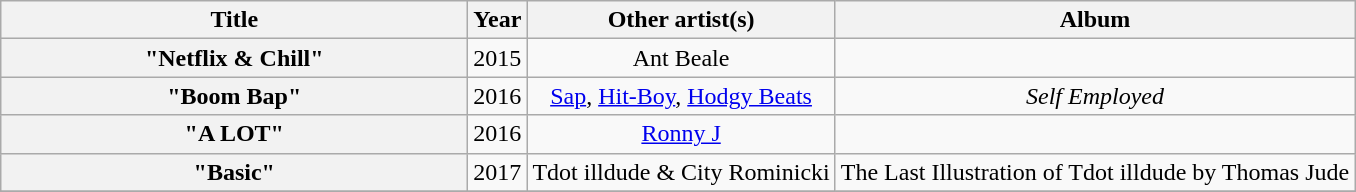<table class="wikitable plainrowheaders" style="text-align:center;">
<tr>
<th scope="col" style="width:19em;">Title</th>
<th scope="col">Year</th>
<th scope="col">Other artist(s)</th>
<th scope="col">Album</th>
</tr>
<tr>
<th scope="row">"Netflix & Chill"</th>
<td>2015</td>
<td>Ant Beale</td>
<td></td>
</tr>
<tr>
<th scope="row">"Boom Bap"</th>
<td>2016</td>
<td><a href='#'>Sap</a>, <a href='#'>Hit-Boy</a>, <a href='#'>Hodgy Beats</a></td>
<td><em>Self Employed</em></td>
</tr>
<tr>
<th scope="row">"A LOT"</th>
<td>2016</td>
<td><a href='#'>Ronny J</a></td>
<td></td>
</tr>
<tr>
<th scope="row">"Basic"</th>
<td>2017</td>
<td>Tdot illdude & City Rominicki</td>
<td>The Last Illustration of Tdot illdude by Thomas Jude</td>
</tr>
<tr>
</tr>
</table>
